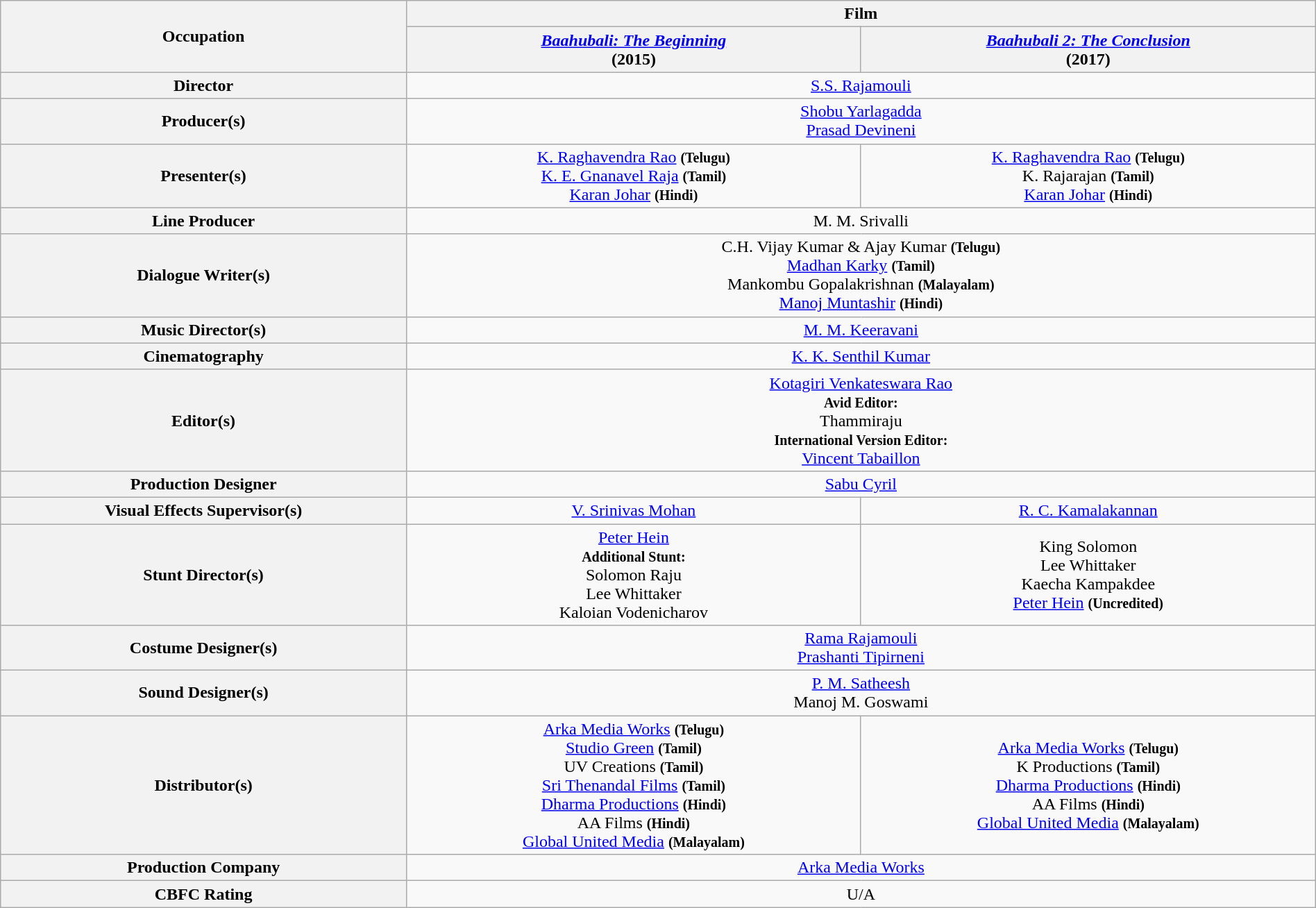<table class="wikitable" style="text-align:center;" width="100%">
<tr>
<th rowspan="2">Occupation</th>
<th colspan="2">Film</th>
</tr>
<tr>
<th><em><a href='#'>Baahubali: The Beginning</a></em> <br>(2015)</th>
<th><em><a href='#'>Baahubali 2: The Conclusion</a></em> <br>(2017)</th>
</tr>
<tr>
<th>Director</th>
<td colspan="2"><a href='#'>S.S. Rajamouli</a></td>
</tr>
<tr>
<th>Producer(s)</th>
<td colspan="2"><a href='#'>Shobu Yarlagadda</a><br><a href='#'>Prasad Devineni</a></td>
</tr>
<tr>
<th>Presenter(s)</th>
<td><a href='#'>K. Raghavendra Rao</a> <small><strong>(Telugu)</strong></small><br><a href='#'>K. E. Gnanavel Raja</a> <small><strong>(Tamil)</strong></small><br><a href='#'>Karan Johar</a> <small><strong>(Hindi)</strong></small></td>
<td><a href='#'>K. Raghavendra Rao</a> <small><strong>(Telugu)</strong></small><br>K. Rajarajan <small><strong>(Tamil)</strong></small><br><a href='#'>Karan Johar</a> <small><strong>(Hindi)</strong></small></td>
</tr>
<tr>
<th>Line Producer</th>
<td colspan="2">M. M. Srivalli</td>
</tr>
<tr>
<th>Dialogue Writer(s)</th>
<td colspan="2">C.H. Vijay Kumar & Ajay Kumar <small><strong>(Telugu)</strong></small><br><a href='#'>Madhan Karky</a> <small><strong>(Tamil)</strong></small><br>Mankombu Gopalakrishnan <small><strong>(Malayalam)</strong></small><br><a href='#'>Manoj Muntashir</a> <small><strong>(Hindi)</strong></small></td>
</tr>
<tr>
<th>Music Director(s)</th>
<td colspan="2"><a href='#'>M. M. Keeravani</a></td>
</tr>
<tr>
<th>Cinematography</th>
<td colspan="2"><a href='#'>K. K. Senthil Kumar</a></td>
</tr>
<tr>
<th>Editor(s)</th>
<td colspan="2"><a href='#'>Kotagiri Venkateswara Rao</a><br><small><strong>Avid Editor:</strong></small><br>Thammiraju<br><small><strong>International Version Editor:</strong></small><br><a href='#'>Vincent Tabaillon</a></td>
</tr>
<tr>
<th>Production Designer</th>
<td colspan="2"><a href='#'>Sabu Cyril</a></td>
</tr>
<tr>
<th>Visual Effects Supervisor(s)</th>
<td><a href='#'>V. Srinivas Mohan</a></td>
<td><a href='#'>R. C. Kamalakannan</a></td>
</tr>
<tr>
<th>Stunt Director(s)</th>
<td><a href='#'>Peter Hein</a><br><small><strong>Additional Stunt:</strong></small><br>Solomon Raju<br>Lee Whittaker<br>Kaloian Vodenicharov</td>
<td>King Solomon<br>Lee Whittaker<br>Kaecha Kampakdee<br><a href='#'>Peter Hein</a> <small><strong>(Uncredited)</strong></small></td>
</tr>
<tr>
<th>Costume Designer(s)</th>
<td colspan="2"><a href='#'>Rama Rajamouli</a><br><a href='#'>Prashanti Tipirneni</a></td>
</tr>
<tr>
<th>Sound Designer(s)</th>
<td colspan="2"><a href='#'>P. M. Satheesh</a><br>Manoj M. Goswami</td>
</tr>
<tr>
<th>Distributor(s)</th>
<td><a href='#'>Arka Media Works</a> <strong><small>(Telugu)</small></strong><br><a href='#'>Studio Green</a> <strong><small>(Tamil)</small></strong><br>UV Creations <strong><small>(Tamil)</small></strong><br><a href='#'>Sri Thenandal Films</a> <strong><small>(Tamil)</small></strong><br><a href='#'>Dharma Productions</a> <strong><small>(Hindi)</small></strong><br>AA Films <strong><small>(Hindi)</small></strong><br><a href='#'>Global United Media</a> <strong><small>(Malayalam)</small></strong></td>
<td><a href='#'>Arka Media Works</a> <strong><small>(Telugu)</small></strong><br>K Productions <strong><small>(Tamil)</small></strong><br><a href='#'>Dharma Productions</a> <strong><small>(Hindi)</small></strong><br>AA Films <strong><small>(Hindi)</small></strong><br><a href='#'>Global United Media</a> <strong><small>(Malayalam)</small></strong></td>
</tr>
<tr>
<th>Production Company</th>
<td colspan="2"><a href='#'>Arka Media Works</a></td>
</tr>
<tr>
<th>CBFC Rating</th>
<td colspan="2">U/A</td>
</tr>
</table>
